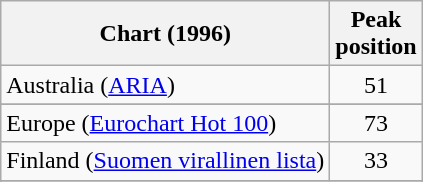<table class="wikitable sortable">
<tr>
<th>Chart (1996)</th>
<th>Peak<br>position</th>
</tr>
<tr>
<td>Australia (<a href='#'>ARIA</a>)</td>
<td align="center">51</td>
</tr>
<tr>
</tr>
<tr>
</tr>
<tr>
</tr>
<tr>
<td>Europe (<a href='#'>Eurochart Hot 100</a>)</td>
<td align="center">73</td>
</tr>
<tr>
<td>Finland (<a href='#'>Suomen virallinen lista</a>)</td>
<td align="center">33</td>
</tr>
<tr>
</tr>
<tr>
</tr>
<tr>
</tr>
<tr>
</tr>
<tr>
</tr>
<tr>
</tr>
<tr>
</tr>
</table>
